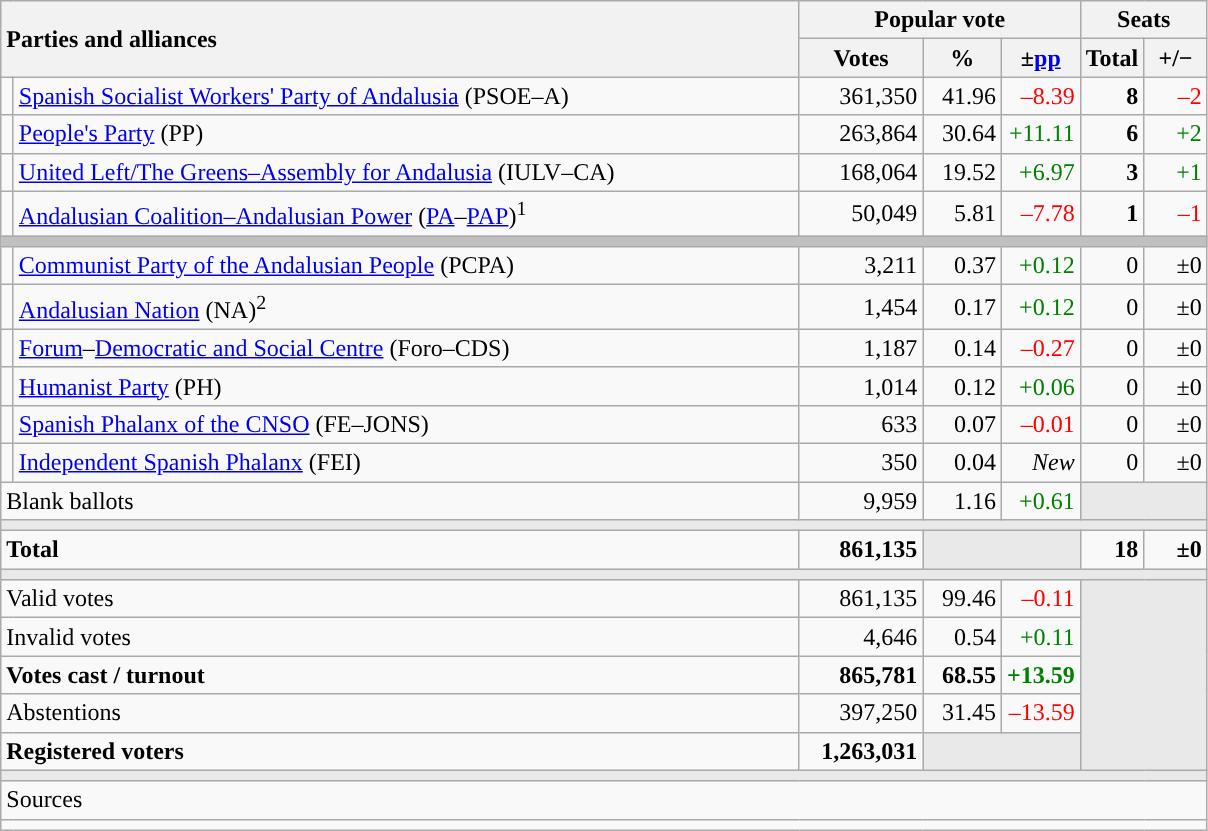<table class="wikitable" style="text-align:right;">
<tr>
<th style="text-align:left;" rowspan="2" colspan="2" width="525">Parties and alliances</th>
<th colspan="3">Popular vote</th>
<th colspan="2">Seats</th>
</tr>
<tr>
<th width="75">Votes</th>
<th width="45">%</th>
<th width="45">±<a href='#'>pp</a></th>
<th width="35">Total</th>
<th width="35">+/−</th>
</tr>
<tr>
<td width="1" style="color:inherit;background:"></td>
<td align="left"><a href='#'>Spanish Socialist Workers' Party of Andalusia</a> (PSOE–A)</td>
<td>361,350</td>
<td>41.96</td>
<td style="color:red;">–8.39</td>
<td><strong>8</strong></td>
<td style="color:red;">–2</td>
</tr>
<tr>
<td style="color:inherit;background:"></td>
<td align="left"><a href='#'>People's Party</a> (PP)</td>
<td>263,864</td>
<td>30.64</td>
<td style="color:green;">+11.11</td>
<td><strong>6</strong></td>
<td style="color:green;">+2</td>
</tr>
<tr>
<td style="color:inherit;background:"></td>
<td align="left"><a href='#'>United Left/The Greens–Assembly for Andalusia</a> (IULV–CA)</td>
<td>168,064</td>
<td>19.52</td>
<td style="color:green;">+6.97</td>
<td><strong>3</strong></td>
<td style="color:green;">+1</td>
</tr>
<tr>
<td style="color:inherit;background:"></td>
<td align="left"><a href='#'>Andalusian Coalition–Andalusian Power</a> (<a href='#'>PA</a>–<a href='#'>PAP</a>)<sup>1</sup></td>
<td>50,049</td>
<td>5.81</td>
<td style="color:red;">–7.78</td>
<td><strong>1</strong></td>
<td style="color:red;">–1</td>
</tr>
<tr>
<td colspan="7" bgcolor="#C0C0C0"></td>
</tr>
<tr>
<td style="color:inherit;background:"></td>
<td align="left"><a href='#'>Communist Party of the Andalusian People</a> (PCPA)</td>
<td>3,211</td>
<td>0.37</td>
<td style="color:green;">+0.12</td>
<td>0</td>
<td>±0</td>
</tr>
<tr>
<td style="color:inherit;background:"></td>
<td align="left"><a href='#'>Andalusian Nation</a> (NA)<sup>2</sup></td>
<td>1,454</td>
<td>0.17</td>
<td style="color:green;">+0.12</td>
<td>0</td>
<td>±0</td>
</tr>
<tr>
<td style="color:inherit;background:"></td>
<td align="left"><a href='#'>Forum</a>–<a href='#'>Democratic and Social Centre</a> (Foro–CDS)</td>
<td>1,187</td>
<td>0.14</td>
<td style="color:red;">–0.27</td>
<td>0</td>
<td>±0</td>
</tr>
<tr>
<td style="color:inherit;background:"></td>
<td align="left"><a href='#'>Humanist Party</a> (PH)</td>
<td>1,014</td>
<td>0.12</td>
<td style="color:green;">+0.06</td>
<td>0</td>
<td>±0</td>
</tr>
<tr>
<td style="color:inherit;background:"></td>
<td align="left"><a href='#'>Spanish Phalanx of the CNSO</a> (FE–JONS)</td>
<td>633</td>
<td>0.07</td>
<td style="color:red;">–0.01</td>
<td>0</td>
<td>±0</td>
</tr>
<tr>
<td style="color:inherit;background:"></td>
<td align="left"><a href='#'>Independent Spanish Phalanx</a> (FEI)</td>
<td>350</td>
<td>0.04</td>
<td><em>New</em></td>
<td>0</td>
<td>±0</td>
</tr>
<tr>
<td align="left" colspan="2">Blank ballots</td>
<td>9,959</td>
<td>1.16</td>
<td style="color:green;">+0.61</td>
<td bgcolor="#E9E9E9" colspan="2"></td>
</tr>
<tr>
<td colspan="7" bgcolor="#E9E9E9"></td>
</tr>
<tr style="font-weight:bold;">
<td align="left" colspan="2">Total</td>
<td>861,135</td>
<td bgcolor="#E9E9E9" colspan="2"></td>
<td>18</td>
<td>±0</td>
</tr>
<tr>
<td colspan="7" bgcolor="#E9E9E9"></td>
</tr>
<tr>
<td align="left" colspan="2">Valid votes</td>
<td>861,135</td>
<td>99.46</td>
<td style="color:red;">–0.11</td>
<td bgcolor="#E9E9E9" colspan="2" rowspan="5"></td>
</tr>
<tr>
<td align="left" colspan="2">Invalid votes</td>
<td>4,646</td>
<td>0.54</td>
<td style="color:green;">+0.11</td>
</tr>
<tr style="font-weight:bold;">
<td align="left" colspan="2">Votes cast / turnout</td>
<td>865,781</td>
<td>68.55</td>
<td style="color:green;">+13.59</td>
</tr>
<tr>
<td align="left" colspan="2">Abstentions</td>
<td>397,250</td>
<td>31.45</td>
<td style="color:red;">–13.59</td>
</tr>
<tr style="font-weight:bold;">
<td align="left" colspan="2">Registered voters</td>
<td>1,263,031</td>
<td bgcolor="#E9E9E9" colspan="2"></td>
</tr>
<tr>
<td colspan="7" bgcolor="#E9E9E9"></td>
</tr>
<tr>
<td align="left" colspan="7">Sources</td>
</tr>
<tr>
<td colspan="7" style="text-align:left; max-width:790px;"></td>
</tr>
</table>
